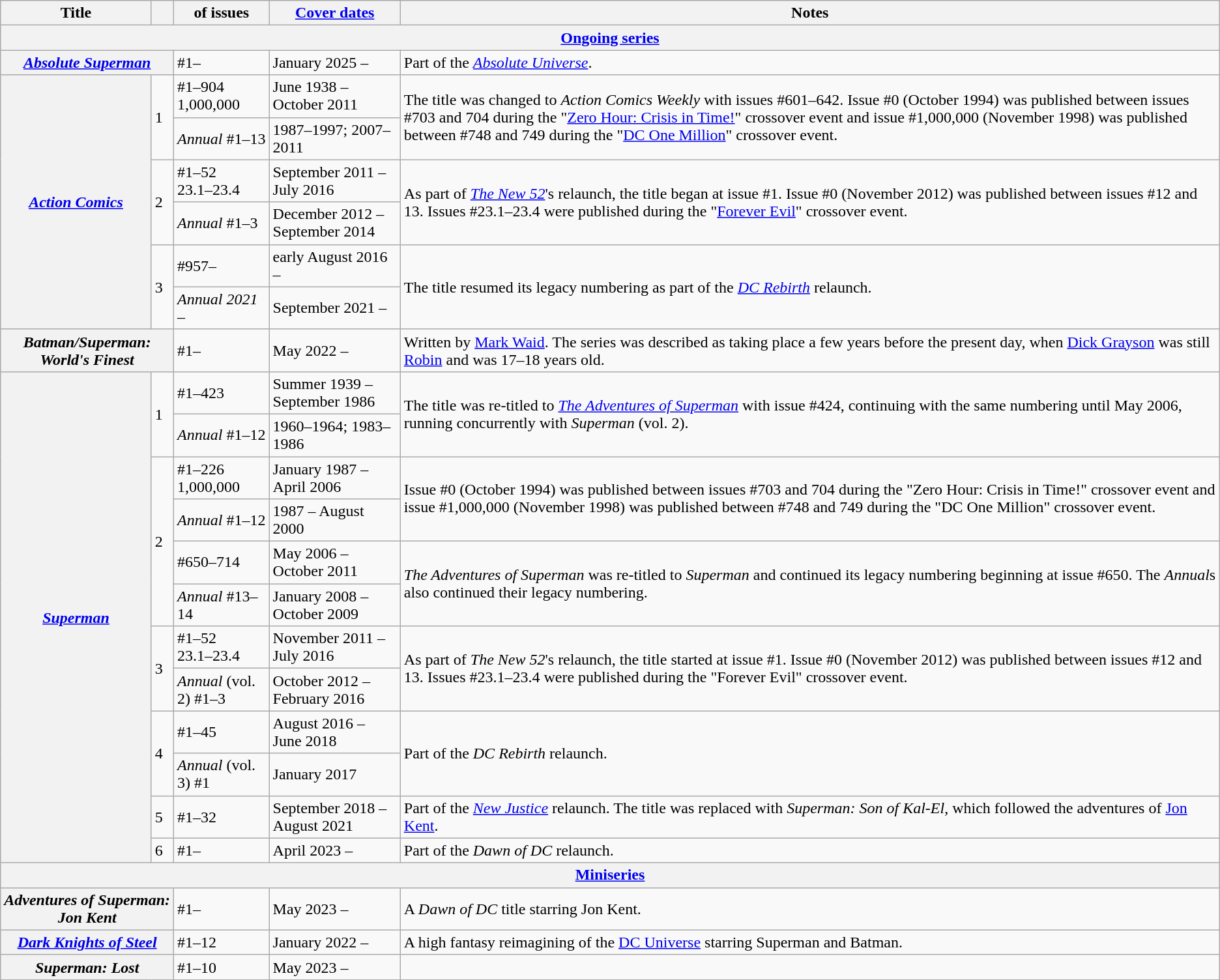<table class="wikitable sortable">
<tr>
<th>Title</th>
<th></th>
<th> of issues</th>
<th><a href='#'>Cover dates</a></th>
<th>Notes</th>
</tr>
<tr>
<th colspan="5"><a href='#'>Ongoing series</a></th>
</tr>
<tr>
<th colspan="2"><em><a href='#'>Absolute Superman</a></em></th>
<td>#1–</td>
<td>January 2025 –</td>
<td>Part of the <em><a href='#'>Absolute Universe</a></em>.</td>
</tr>
<tr>
<th rowspan="6"><em><a href='#'>Action Comics</a></em></th>
<td rowspan="2">1</td>
<td>#1–904<br>1,000,000</td>
<td>June 1938 – October 2011</td>
<td rowspan="2">The title was changed to <em>Action Comics Weekly</em> with issues #601–642. Issue #0 (October 1994) was published between issues #703 and 704 during the "<a href='#'>Zero Hour: Crisis in Time!</a>" crossover event and issue #1,000,000 (November 1998) was published between #748 and 749 during the "<a href='#'>DC One Million</a>" crossover event.</td>
</tr>
<tr>
<td><em>Annual</em> #1–13</td>
<td>1987–1997; 2007–2011</td>
</tr>
<tr>
<td rowspan="2">2</td>
<td>#1–52<br>23.1–23.4</td>
<td>September 2011 – July 2016</td>
<td rowspan="2">As part of <em><a href='#'>The New 52</a></em>'s relaunch, the title began at issue #1. Issue #0 (November 2012) was published between issues #12 and 13. Issues #23.1–23.4 were published during the "<a href='#'>Forever Evil</a>" crossover event.</td>
</tr>
<tr>
<td><em>Annual</em> #1–3</td>
<td>December 2012 – September 2014</td>
</tr>
<tr>
<td rowspan="2">3</td>
<td>#957–</td>
<td>early August 2016 –</td>
<td rowspan="2">The title resumed its legacy numbering as part of the <em><a href='#'>DC Rebirth</a></em> relaunch.</td>
</tr>
<tr>
<td><em>Annual 2021 –</em></td>
<td>September 2021 –</td>
</tr>
<tr>
<th colspan="2"><em>Batman/Superman: World's Finest</em></th>
<td>#1–</td>
<td>May 2022 –</td>
<td>Written by <a href='#'>Mark Waid</a>. The series was described as taking place a few years before the present day, when <a href='#'>Dick Grayson</a> was still <a href='#'>Robin</a> and was 17–18 years old.</td>
</tr>
<tr>
<th rowspan="12"><em><a href='#'>Superman</a></em></th>
<td rowspan="2">1</td>
<td>#1–423</td>
<td>Summer 1939 – September 1986</td>
<td rowspan="2">The title was re-titled to <em><a href='#'>The Adventures of Superman</a></em> with issue #424, continuing with the same numbering until May 2006, running concurrently with <em>Superman</em> (vol. 2).</td>
</tr>
<tr>
<td><em>Annual</em> #1–12</td>
<td>1960–1964; 1983–1986</td>
</tr>
<tr>
<td rowspan="4">2</td>
<td>#1–226<br>1,000,000</td>
<td>January 1987 – April 2006</td>
<td rowspan="2">Issue #0 (October 1994) was published between issues #703 and 704 during the "Zero Hour: Crisis in Time!" crossover event and issue #1,000,000 (November 1998) was published between #748 and 749 during the "DC One Million" crossover event.</td>
</tr>
<tr>
<td><em>Annual</em> #1–12</td>
<td>1987 – August 2000</td>
</tr>
<tr>
<td>#650–714</td>
<td>May 2006 – October 2011</td>
<td rowspan="2"><em>The Adventures of Superman</em> was re-titled to <em>Superman</em> and continued its legacy numbering beginning at issue #650. The <em>Annual</em>s also continued their legacy numbering.</td>
</tr>
<tr>
<td><em>Annual</em> #13–14</td>
<td>January 2008 – October 2009</td>
</tr>
<tr>
<td rowspan="2">3</td>
<td>#1–52<br>23.1–23.4</td>
<td>November 2011 – July 2016</td>
<td rowspan="2">As part of <em>The New 52</em>'s relaunch, the title started at issue #1. Issue #0 (November 2012) was published between issues #12 and 13. Issues #23.1–23.4 were published during the "Forever Evil" crossover event.</td>
</tr>
<tr>
<td><em>Annual</em> (vol. 2) #1–3</td>
<td>October 2012 – February 2016</td>
</tr>
<tr>
<td rowspan="2">4</td>
<td>#1–45</td>
<td>August 2016 – June 2018</td>
<td rowspan="2">Part of the <em>DC Rebirth</em> relaunch.</td>
</tr>
<tr>
<td><em>Annual</em> (vol. 3) #1</td>
<td>January 2017</td>
</tr>
<tr>
<td>5</td>
<td>#1–32</td>
<td>September 2018 – August 2021</td>
<td>Part of the <em><a href='#'>New Justice</a></em> relaunch. The title was replaced with <em>Superman: Son of Kal-El</em>, which followed the adventures of <a href='#'>Jon Kent</a>.</td>
</tr>
<tr>
<td>6</td>
<td>#1–</td>
<td>April 2023 –</td>
<td>Part of the <em>Dawn of DC</em> relaunch.</td>
</tr>
<tr>
<th colspan="5"><a href='#'>Miniseries</a></th>
</tr>
<tr>
<th colspan="2"><em>Adventures of Superman: Jon Kent</em></th>
<td>#1–</td>
<td>May 2023 –</td>
<td>A <em>Dawn of DC</em> title starring Jon Kent.</td>
</tr>
<tr>
<th colspan="2"><em><a href='#'>Dark Knights of Steel</a></em></th>
<td>#1–12</td>
<td>January 2022 –</td>
<td>A high fantasy reimagining of the <a href='#'>DC Universe</a> starring Superman and Batman.</td>
</tr>
<tr>
<th colspan="2"><em>Superman: Lost</em></th>
<td>#1–10</td>
<td>May 2023 –</td>
<td></td>
</tr>
</table>
